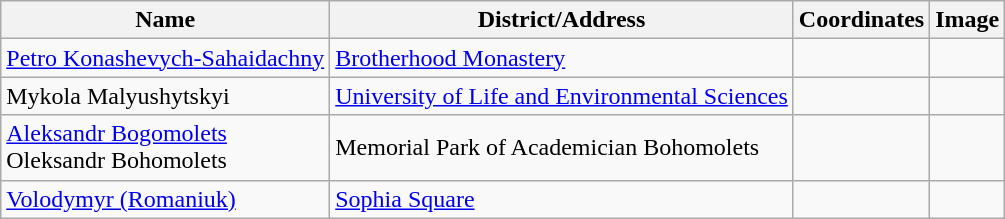<table class="wikitable sortable">
<tr>
<th>Name</th>
<th>District/Address</th>
<th>Coordinates</th>
<th>Image</th>
</tr>
<tr>
<td><a href='#'>Petro Konashevych-Sahaidachny</a></td>
<td><a href='#'>Brotherhood Monastery</a></td>
<td></td>
<td></td>
</tr>
<tr>
<td>Mykola Malyushytskyi</td>
<td><a href='#'>University of Life and Environmental Sciences</a></td>
<td></td>
<td></td>
</tr>
<tr>
<td><a href='#'>Aleksandr Bogomolets</a><br>Oleksandr Bohomolets</td>
<td>Memorial Park of Academician Bohomolets</td>
<td></td>
<td></td>
</tr>
<tr>
<td><a href='#'>Volodymyr (Romaniuk)</a></td>
<td><a href='#'>Sophia Square</a></td>
<td></td>
<td></td>
</tr>
</table>
